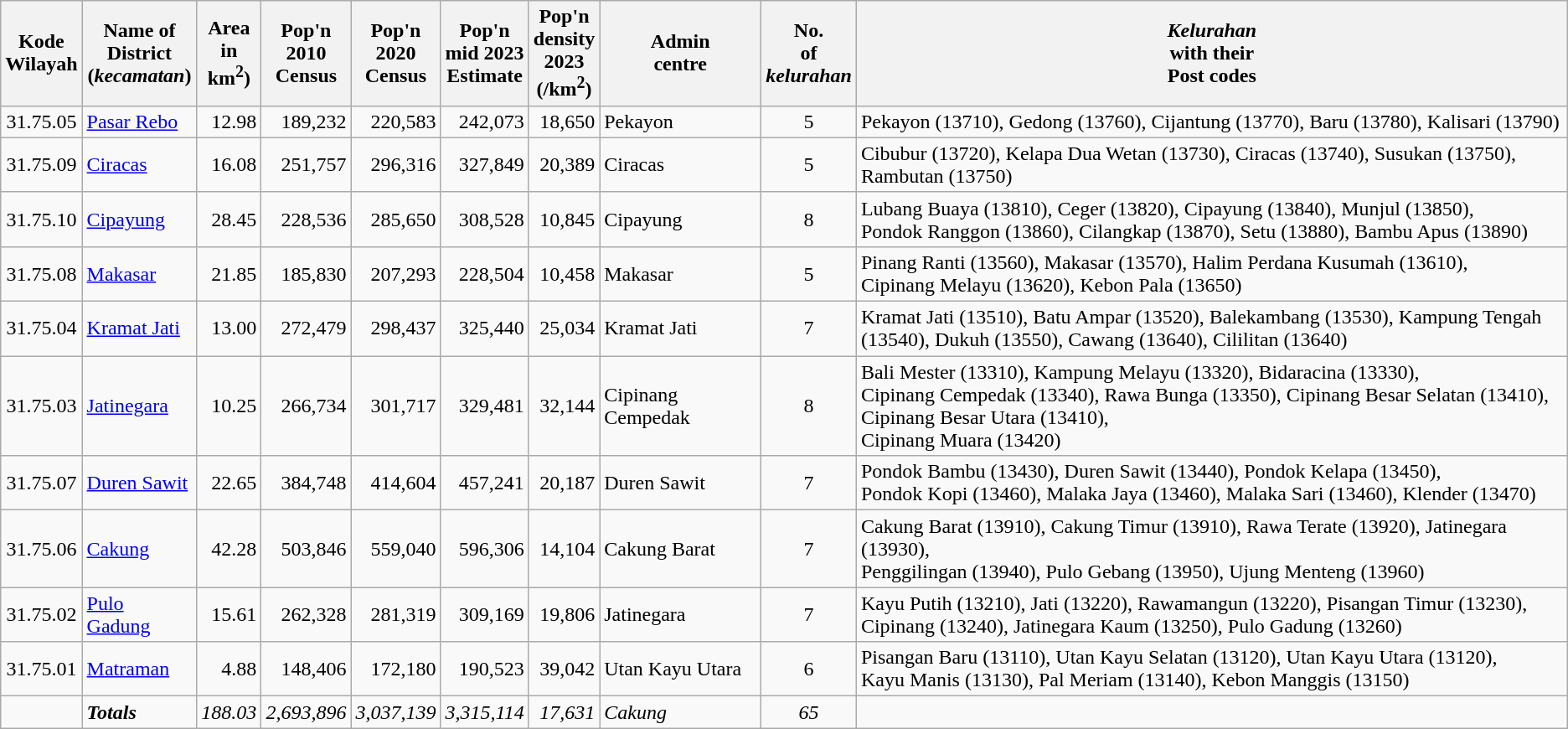<table class="wikitable" style="text-align:right;">
<tr>
<th>Kode <br>Wilayah</th>
<th>Name of <br>District<br>(<em>kecamatan</em>)</th>
<th>Area <br>in<br>km<sup>2</sup>)</th>
<th>Pop'n <br>2010<br>Census</th>
<th>Pop'n <br>2020<br>Census</th>
<th>Pop'n <br>mid 2023<br>Estimate</th>
<th>Pop'n <br> density <br> 2023 <br>(/km<sup>2</sup>)</th>
<th>Admin<br>centre</th>
<th>No.<br>of<br><em>kelurahan</em></th>
<th><em>Kelurahan</em><br> with their<br> Post codes</th>
</tr>
<tr>
<td style="text-align:center;">31.75.05</td>
<td style="text-align:left;"><a href='#'>Pasar Rebo</a></td>
<td>12.98</td>
<td>189,232</td>
<td>220,583</td>
<td>242,073</td>
<td>18,650</td>
<td style="text-align:left;">Pekayon</td>
<td style="text-align:center;">5</td>
<td style="text-align:left;">Pekayon (13710), Gedong (13760), Cijantung (13770), Baru (13780), Kalisari (13790)</td>
</tr>
<tr>
<td style="text-align:center;">31.75.09</td>
<td style="text-align:left;"><a href='#'>Ciracas</a></td>
<td>16.08</td>
<td>251,757</td>
<td>296,316</td>
<td>327,849</td>
<td>20,389</td>
<td style="text-align:left;">Ciracas</td>
<td style="text-align:center;">5</td>
<td style="text-align:left;">Cibubur (13720), Kelapa Dua Wetan (13730), Ciracas (13740), Susukan (13750), Rambutan (13750)</td>
</tr>
<tr>
<td style="text-align:center;">31.75.10</td>
<td style="text-align:left;"><a href='#'>Cipayung</a></td>
<td>28.45</td>
<td>228,536</td>
<td>285,650</td>
<td>308,528</td>
<td>10,845</td>
<td style="text-align:left;">Cipayung</td>
<td style="text-align:center;">8</td>
<td style="text-align:left;">Lubang Buaya (13810), Ceger (13820), Cipayung (13840), Munjul (13850), <br>Pondok Ranggon (13860), Cilangkap (13870), Setu (13880), Bambu Apus (13890)</td>
</tr>
<tr>
<td style="text-align:center;">31.75.08</td>
<td style="text-align:left;"><a href='#'>Makasar</a></td>
<td>21.85</td>
<td>185,830</td>
<td>207,293</td>
<td>228,504</td>
<td>10,458</td>
<td style="text-align:left;">Makasar</td>
<td style="text-align:center;">5</td>
<td style="text-align:left;">Pinang Ranti (13560), Makasar (13570), Halim Perdana Kusumah (13610), <br>Cipinang Melayu (13620), Kebon Pala (13650)</td>
</tr>
<tr>
<td style="text-align:center;">31.75.04</td>
<td style="text-align:left;"><a href='#'>Kramat Jati</a></td>
<td>13.00</td>
<td>272,479</td>
<td>298,437</td>
<td>325,440</td>
<td>25,034</td>
<td style="text-align:left;">Kramat Jati</td>
<td style="text-align:center;">7</td>
<td style="text-align:left;">Kramat Jati (13510), Batu Ampar (13520), Balekambang (13530), Kampung Tengah <br>(13540), Dukuh (13550), Cawang (13640), Cililitan (13640)</td>
</tr>
<tr>
<td style="text-align:center;">31.75.03</td>
<td style="text-align:left;"><a href='#'>Jatinegara</a></td>
<td>10.25</td>
<td>266,734</td>
<td>301,717</td>
<td>329,481</td>
<td>32,144</td>
<td style="text-align:left;">Cipinang Cempedak</td>
<td style="text-align:center;">8</td>
<td style="text-align:left;">Bali Mester (13310), Kampung Melayu (13320), Bidaracina (13330), <br>Cipinang Cempedak (13340), Rawa Bunga (13350), Cipinang Besar Selatan (13410), <br>Cipinang Besar Utara (13410), <br>Cipinang Muara (13420)</td>
</tr>
<tr>
<td style="text-align:center;">31.75.07</td>
<td style="text-align:left;"><a href='#'>Duren Sawit</a></td>
<td>22.65</td>
<td>384,748</td>
<td>414,604</td>
<td>457,241</td>
<td>20,187</td>
<td style="text-align:left;">Duren Sawit</td>
<td style="text-align:center;">7</td>
<td style="text-align:left;">Pondok Bambu (13430), Duren Sawit (13440), Pondok Kelapa (13450), <br>Pondok Kopi (13460), Malaka Jaya (13460), Malaka Sari (13460), Klender (13470)</td>
</tr>
<tr>
<td style="text-align:center;">31.75.06</td>
<td style="text-align:left;"><a href='#'>Cakung</a></td>
<td>42.28</td>
<td>503,846</td>
<td>559,040</td>
<td>596,306</td>
<td>14,104</td>
<td style="text-align:left;">Cakung Barat</td>
<td style="text-align:center;">7</td>
<td style="text-align:left;">Cakung Barat (13910), Cakung Timur (13910), Rawa Terate (13920), Jatinegara (13930), <br>Penggilingan (13940), Pulo Gebang (13950), Ujung Menteng (13960)</td>
</tr>
<tr>
<td style="text-align:center;">31.75.02</td>
<td style="text-align:left;"><a href='#'>Pulo Gadung</a></td>
<td>15.61</td>
<td>262,328</td>
<td>281,319</td>
<td>309,169</td>
<td>19,806</td>
<td style="text-align:left;">Jatinegara</td>
<td style="text-align:center;">7</td>
<td style="text-align:left;">Kayu Putih (13210), Jati (13220), Rawamangun (13220), Pisangan Timur (13230), <br>Cipinang (13240), Jatinegara Kaum (13250), Pulo Gadung (13260)</td>
</tr>
<tr>
<td style="text-align:center;">31.75.01</td>
<td style="text-align:left;"><a href='#'>Matraman</a></td>
<td>4.88</td>
<td>148,406</td>
<td>172,180</td>
<td>190,523</td>
<td>39,042</td>
<td style="text-align:left;">Utan Kayu Utara</td>
<td style="text-align:center;">6</td>
<td style="text-align:left;">Pisangan Baru (13110), Utan Kayu Selatan (13120), Utan Kayu Utara (13120), <br>Kayu Manis (13130), Pal Meriam (13140), Kebon Manggis (13150)</td>
</tr>
<tr>
<td></td>
<td style="text-align:left;"><strong><em>Totals</em></strong></td>
<td><em>188.03</em></td>
<td><em>2,693,896</em></td>
<td><em>3,037,139</em></td>
<td><em>3,315,114</em></td>
<td><em>17,631</em></td>
<td style="text-align:left;"><em>Cakung</em></td>
<td style="text-align:center;"><em>65</em></td>
<td style="text-align:left;"></td>
</tr>
</table>
